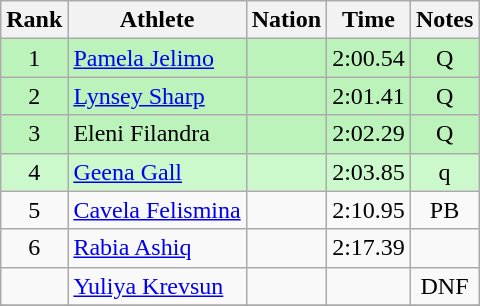<table class="wikitable sortable" style="text-align:center">
<tr>
<th>Rank</th>
<th>Athlete</th>
<th>Nation</th>
<th>Time</th>
<th>Notes</th>
</tr>
<tr bgcolor=bbf3bb>
<td>1</td>
<td align=left><a href='#'>Pamela Jelimo</a></td>
<td align=left></td>
<td>2:00.54</td>
<td>Q</td>
</tr>
<tr bgcolor=bbf3bb>
<td>2</td>
<td align=left><a href='#'>Lynsey Sharp</a></td>
<td align=left></td>
<td>2:01.41</td>
<td>Q</td>
</tr>
<tr bgcolor=bbf3bb>
<td>3</td>
<td align=left>Eleni Filandra</td>
<td align=left></td>
<td>2:02.29</td>
<td>Q</td>
</tr>
<tr bgcolor=#ccf9cc>
<td>4</td>
<td align=left><a href='#'>Geena Gall</a></td>
<td align=left></td>
<td>2:03.85</td>
<td>q</td>
</tr>
<tr>
<td>5</td>
<td align=left><a href='#'>Cavela Felismina</a></td>
<td align=left></td>
<td>2:10.95</td>
<td>PB</td>
</tr>
<tr>
<td>6</td>
<td align=left><a href='#'>Rabia Ashiq</a></td>
<td align=left></td>
<td>2:17.39</td>
<td></td>
</tr>
<tr>
<td></td>
<td align=left><a href='#'>Yuliya Krevsun</a></td>
<td align=left></td>
<td></td>
<td>DNF</td>
</tr>
<tr>
</tr>
</table>
